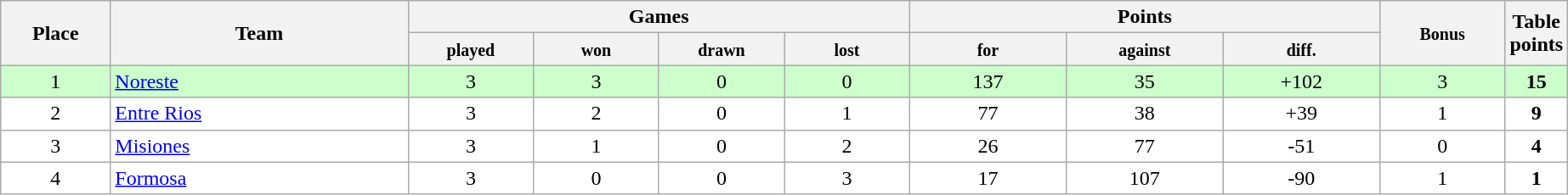<table class="wikitable">
<tr>
<th rowspan=2 width="7%">Place</th>
<th rowspan=2 width="19%">Team</th>
<th colspan=4 width="30%">Games</th>
<th colspan=3 width="26%">Points</th>
<th rowspan=2 width="8%"><small> Bonus </small></th>
<th rowspan=2 width="10%">Table<br>points</th>
</tr>
<tr>
<th width="8%"><small>played </small></th>
<th width="8%"><small>won </small></th>
<th width="8%"><small>drawn </small></th>
<th width="8%"><small>lost </small></th>
<th width="10%"><small>for </small></th>
<th width="10%"><small>against </small></th>
<th width="10%"><small>diff.</small></th>
</tr>
<tr align=center style="background: #ccffcc;">
<td>1</td>
<td align=left><a href='#'>Noreste</a></td>
<td>3</td>
<td>3</td>
<td>0</td>
<td>0</td>
<td>137</td>
<td>35</td>
<td>+102</td>
<td>3</td>
<td><strong>15</strong></td>
</tr>
<tr align=center style="background: #ffffff;">
<td>2</td>
<td align=left><a href='#'>Entre Rios</a></td>
<td>3</td>
<td>2</td>
<td>0</td>
<td>1</td>
<td>77</td>
<td>38</td>
<td>+39</td>
<td>1</td>
<td><strong>9</strong></td>
</tr>
<tr align=center style="background: #ffffff;">
<td>3</td>
<td align=left><a href='#'>Misiones</a></td>
<td>3</td>
<td>1</td>
<td>0</td>
<td>2</td>
<td>26</td>
<td>77</td>
<td>-51</td>
<td>0</td>
<td><strong>4</strong></td>
</tr>
<tr align=center style="background: #ffffff;">
<td>4</td>
<td align=left><a href='#'>Formosa</a></td>
<td>3</td>
<td>0</td>
<td>0</td>
<td>3</td>
<td>17</td>
<td>107</td>
<td>-90</td>
<td>1</td>
<td><strong>1</strong></td>
</tr>
</table>
